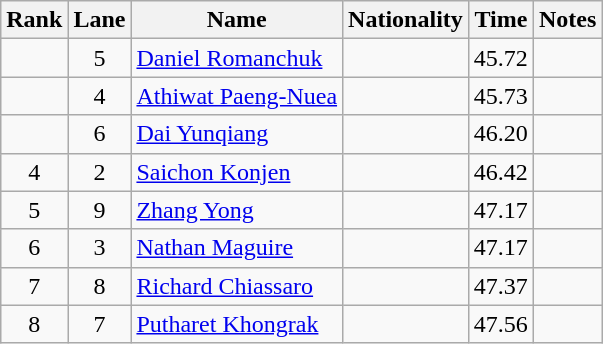<table class="wikitable sortable" style="text-align:center">
<tr>
<th>Rank</th>
<th>Lane</th>
<th>Name</th>
<th>Nationality</th>
<th>Time</th>
<th>Notes</th>
</tr>
<tr>
<td></td>
<td>5</td>
<td align="left"><a href='#'>Daniel Romanchuk</a></td>
<td align="left"></td>
<td>45.72</td>
<td></td>
</tr>
<tr>
<td></td>
<td>4</td>
<td align="left"><a href='#'>Athiwat Paeng-Nuea</a></td>
<td align="left"></td>
<td>45.73</td>
<td></td>
</tr>
<tr>
<td></td>
<td>6</td>
<td align="left"><a href='#'>Dai Yunqiang</a></td>
<td align="left"></td>
<td>46.20</td>
<td></td>
</tr>
<tr>
<td>4</td>
<td>2</td>
<td align="left"><a href='#'>Saichon Konjen</a></td>
<td align="left"></td>
<td>46.42</td>
<td></td>
</tr>
<tr>
<td>5</td>
<td>9</td>
<td align="left"><a href='#'>Zhang Yong</a></td>
<td align="left"></td>
<td>47.17</td>
<td></td>
</tr>
<tr>
<td>6</td>
<td>3</td>
<td align="left"><a href='#'>Nathan Maguire</a></td>
<td align="left"></td>
<td>47.17</td>
<td></td>
</tr>
<tr>
<td>7</td>
<td>8</td>
<td align="left"><a href='#'>Richard Chiassaro</a></td>
<td align="left"></td>
<td>47.37</td>
<td></td>
</tr>
<tr>
<td>8</td>
<td>7</td>
<td align="left"><a href='#'>Putharet Khongrak</a></td>
<td align="left"></td>
<td>47.56</td>
<td></td>
</tr>
</table>
